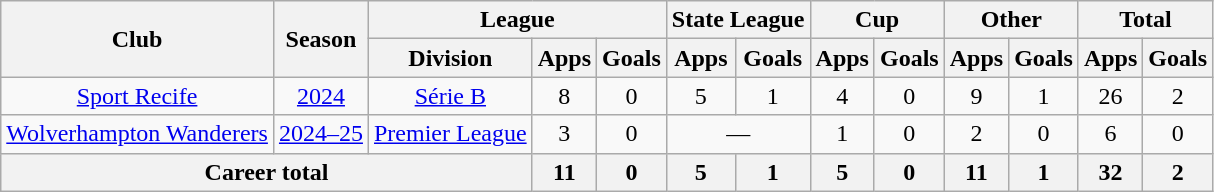<table class="wikitable" style="text-align:center">
<tr>
<th rowspan="2">Club</th>
<th rowspan="2">Season</th>
<th colspan="3">League</th>
<th colspan="2">State League</th>
<th colspan="2">Cup</th>
<th colspan="2">Other</th>
<th colspan="2">Total</th>
</tr>
<tr>
<th>Division</th>
<th>Apps</th>
<th>Goals</th>
<th>Apps</th>
<th>Goals</th>
<th>Apps</th>
<th>Goals</th>
<th>Apps</th>
<th>Goals</th>
<th>Apps</th>
<th>Goals</th>
</tr>
<tr>
<td><a href='#'>Sport Recife</a></td>
<td><a href='#'>2024</a></td>
<td><a href='#'>Série B</a></td>
<td>8</td>
<td>0</td>
<td>5</td>
<td>1</td>
<td>4</td>
<td>0</td>
<td>9</td>
<td>1</td>
<td>26</td>
<td>2</td>
</tr>
<tr>
<td><a href='#'>Wolverhampton Wanderers</a></td>
<td><a href='#'>2024–25</a></td>
<td><a href='#'>Premier League</a></td>
<td>3</td>
<td>0</td>
<td colspan="2">—</td>
<td>1</td>
<td>0</td>
<td>2</td>
<td>0</td>
<td>6</td>
<td>0</td>
</tr>
<tr>
<th colspan="3">Career total</th>
<th>11</th>
<th>0</th>
<th>5</th>
<th>1</th>
<th>5</th>
<th>0</th>
<th>11</th>
<th>1</th>
<th>32</th>
<th>2</th>
</tr>
</table>
